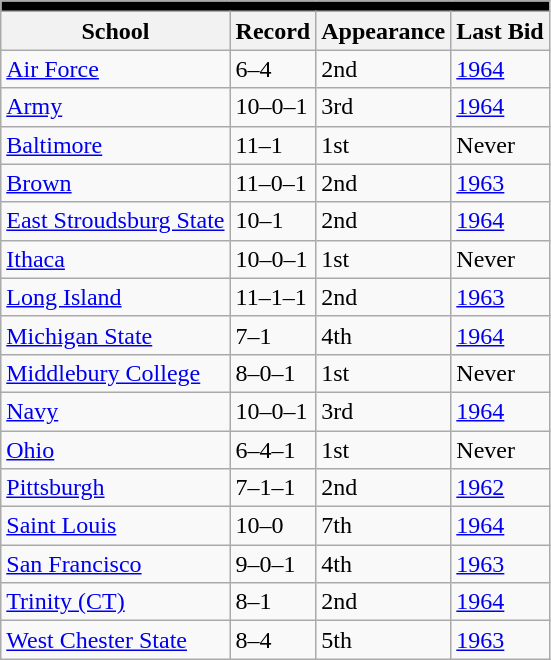<table class="wikitable">
<tr>
<th colspan="5" style="background:#000000"></th>
</tr>
<tr>
<th>School</th>
<th>Record</th>
<th>Appearance</th>
<th>Last Bid</th>
</tr>
<tr>
<td><a href='#'>Air Force</a></td>
<td>6–4</td>
<td>2nd</td>
<td><a href='#'>1964</a></td>
</tr>
<tr>
<td><a href='#'>Army</a></td>
<td>10–0–1</td>
<td>3rd</td>
<td><a href='#'>1964</a></td>
</tr>
<tr>
<td><a href='#'>Baltimore</a></td>
<td>11–1</td>
<td>1st</td>
<td>Never</td>
</tr>
<tr>
<td><a href='#'>Brown</a></td>
<td>11–0–1</td>
<td>2nd</td>
<td><a href='#'>1963</a></td>
</tr>
<tr>
<td><a href='#'>East Stroudsburg State</a></td>
<td>10–1</td>
<td>2nd</td>
<td><a href='#'>1964</a></td>
</tr>
<tr>
<td><a href='#'>Ithaca</a></td>
<td>10–0–1</td>
<td>1st</td>
<td>Never</td>
</tr>
<tr>
<td><a href='#'>Long Island</a></td>
<td>11–1–1</td>
<td>2nd</td>
<td><a href='#'>1963</a></td>
</tr>
<tr>
<td><a href='#'>Michigan State</a></td>
<td>7–1</td>
<td>4th</td>
<td><a href='#'>1964</a></td>
</tr>
<tr>
<td><a href='#'>Middlebury College</a></td>
<td>8–0–1</td>
<td>1st</td>
<td>Never</td>
</tr>
<tr>
<td><a href='#'>Navy</a></td>
<td>10–0–1</td>
<td>3rd</td>
<td><a href='#'>1964</a></td>
</tr>
<tr>
<td><a href='#'>Ohio</a></td>
<td>6–4–1</td>
<td>1st</td>
<td>Never</td>
</tr>
<tr>
<td><a href='#'>Pittsburgh</a></td>
<td>7–1–1</td>
<td>2nd</td>
<td><a href='#'>1962</a></td>
</tr>
<tr>
<td><a href='#'>Saint Louis</a></td>
<td>10–0</td>
<td>7th</td>
<td><a href='#'>1964</a></td>
</tr>
<tr>
<td><a href='#'>San Francisco</a></td>
<td>9–0–1</td>
<td>4th</td>
<td><a href='#'>1963</a></td>
</tr>
<tr>
<td><a href='#'>Trinity (CT)</a></td>
<td>8–1</td>
<td>2nd</td>
<td><a href='#'>1964</a></td>
</tr>
<tr>
<td><a href='#'>West Chester State</a></td>
<td>8–4</td>
<td>5th</td>
<td><a href='#'>1963</a></td>
</tr>
</table>
